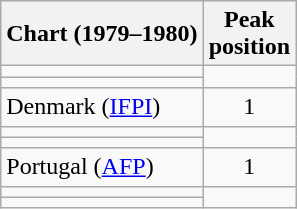<table class="wikitable sortable">
<tr>
<th>Chart (1979–1980)</th>
<th align="center">Peak<br>position</th>
</tr>
<tr>
<td></td>
</tr>
<tr>
<td></td>
</tr>
<tr>
<td>Denmark (<a href='#'>IFPI</a>)</td>
<td align="center">1</td>
</tr>
<tr>
<td></td>
</tr>
<tr>
<td></td>
</tr>
<tr>
<td>Portugal (<a href='#'>AFP</a>)</td>
<td align="center">1</td>
</tr>
<tr>
<td></td>
</tr>
<tr>
<td></td>
</tr>
</table>
